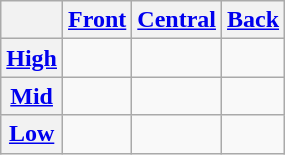<table class="wikitable" style="text-align: center;">
<tr>
<th></th>
<th><a href='#'>Front</a></th>
<th><a href='#'>Central</a></th>
<th><a href='#'>Back</a></th>
</tr>
<tr>
<th><a href='#'>High</a></th>
<td></td>
<td></td>
<td></td>
</tr>
<tr>
<th><a href='#'>Mid</a></th>
<td></td>
<td></td>
<td></td>
</tr>
<tr>
<th><a href='#'>Low</a></th>
<td></td>
<td></td>
<td></td>
</tr>
</table>
